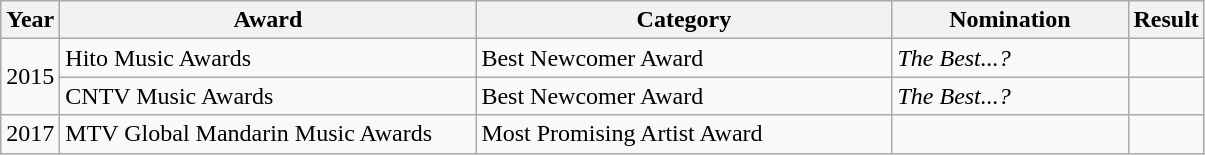<table class="wikitable">
<tr>
<th>Year</th>
<th width="270">Award</th>
<th width="270">Category</th>
<th width="150">Nomination</th>
<th>Result</th>
</tr>
<tr>
<td rowspan=2>2015</td>
<td>Hito Music Awards</td>
<td>Best Newcomer Award</td>
<td><em>The Best...?</em></td>
<td></td>
</tr>
<tr>
<td>CNTV Music Awards</td>
<td>Best Newcomer Award</td>
<td><em>The Best...?</em></td>
<td></td>
</tr>
<tr>
<td>2017</td>
<td>MTV Global Mandarin Music Awards</td>
<td>Most Promising Artist Award</td>
<td></td>
<td></td>
</tr>
</table>
